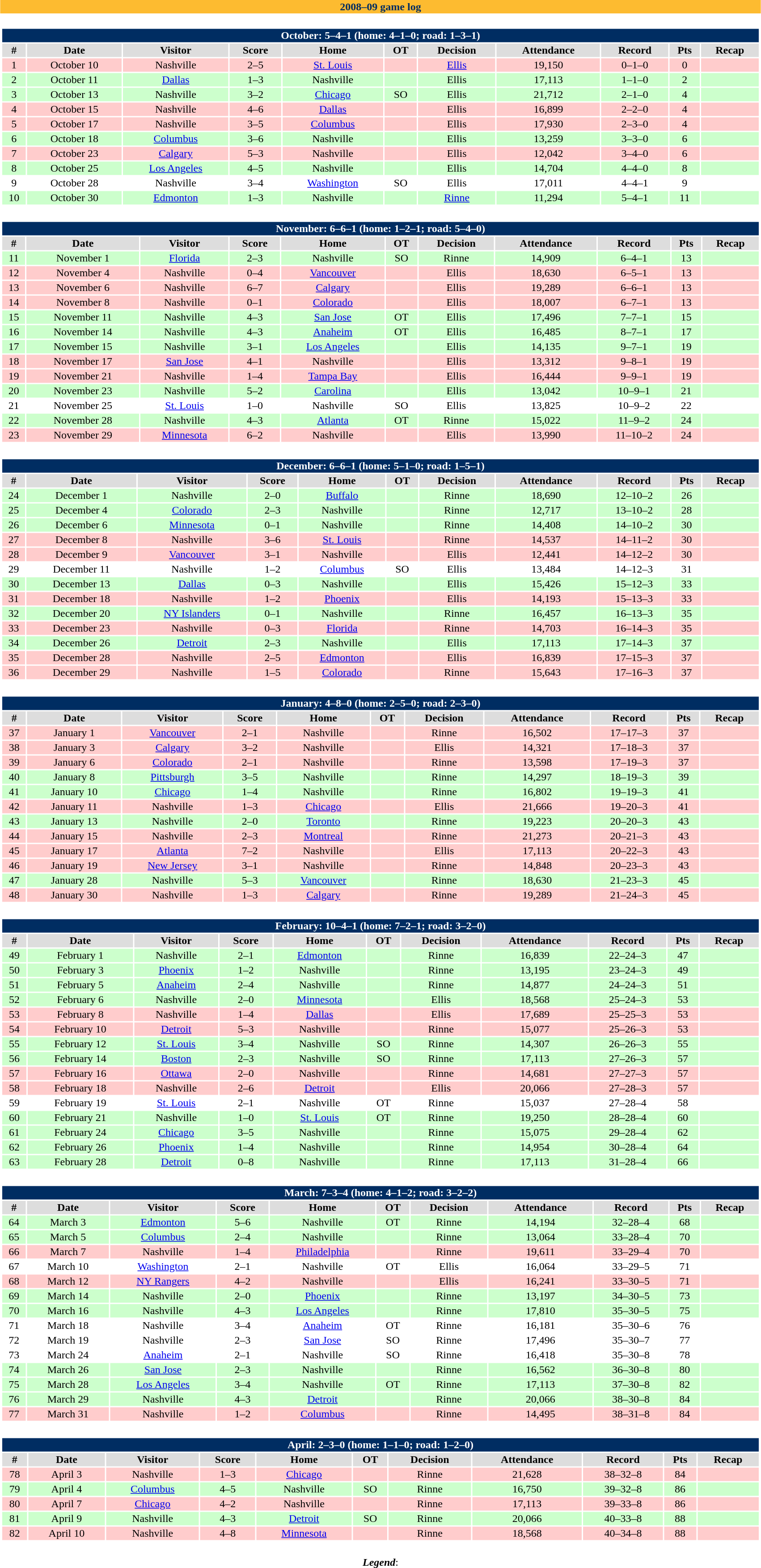<table class="toccolours" width=90% style="clear:both; margin:1.5em auto; text-align:center;">
<tr>
<th colspan=11 style="background:#FDBB30; color:#002D62;">2008–09 game log</th>
</tr>
<tr>
<td colspan=11><br><table class="toccolours collapsible collapsed" width=100%>
<tr>
<th colspan=11 style="background:#002D62; color:#FFFFFF;">October: 5–4–1 (home: 4–1–0; road: 1–3–1)</th>
</tr>
<tr align="center" bgcolor="#dddddd">
<td><strong>#</strong></td>
<td><strong>Date</strong></td>
<td><strong>Visitor</strong></td>
<td><strong>Score</strong></td>
<td><strong>Home</strong></td>
<td><strong>OT</strong></td>
<td><strong>Decision</strong></td>
<td><strong>Attendance</strong></td>
<td><strong>Record</strong></td>
<td><strong>Pts</strong></td>
<td><strong>Recap</strong></td>
</tr>
<tr align="center" bgcolor="#ffcccc">
<td>1</td>
<td>October 10</td>
<td>Nashville</td>
<td>2–5</td>
<td><a href='#'>St. Louis</a></td>
<td></td>
<td><a href='#'>Ellis</a></td>
<td>19,150</td>
<td>0–1–0</td>
<td>0</td>
<td></td>
</tr>
<tr align="center" bgcolor="#ccffcc">
<td>2</td>
<td>October 11</td>
<td><a href='#'>Dallas</a></td>
<td>1–3</td>
<td>Nashville</td>
<td></td>
<td>Ellis</td>
<td>17,113</td>
<td>1–1–0</td>
<td>2</td>
<td></td>
</tr>
<tr align="center" bgcolor="#ccffcc">
<td>3</td>
<td>October 13</td>
<td>Nashville</td>
<td>3–2</td>
<td><a href='#'>Chicago</a></td>
<td>SO</td>
<td>Ellis</td>
<td>21,712</td>
<td>2–1–0</td>
<td>4</td>
<td></td>
</tr>
<tr align="center" bgcolor="#ffcccc">
<td>4</td>
<td>October 15</td>
<td>Nashville</td>
<td>4–6</td>
<td><a href='#'>Dallas</a></td>
<td></td>
<td>Ellis</td>
<td>16,899</td>
<td>2–2–0</td>
<td>4</td>
<td></td>
</tr>
<tr align="center" bgcolor="#ffcccc">
<td>5</td>
<td>October 17</td>
<td>Nashville</td>
<td>3–5</td>
<td><a href='#'>Columbus</a></td>
<td></td>
<td>Ellis</td>
<td>17,930</td>
<td>2–3–0</td>
<td>4</td>
<td></td>
</tr>
<tr align="center" bgcolor="#ccffcc">
<td>6</td>
<td>October 18</td>
<td><a href='#'>Columbus</a></td>
<td>3–6</td>
<td>Nashville</td>
<td></td>
<td>Ellis</td>
<td>13,259</td>
<td>3–3–0</td>
<td>6</td>
<td></td>
</tr>
<tr align="center" bgcolor="#ffcccc">
<td>7</td>
<td>October 23</td>
<td><a href='#'>Calgary</a></td>
<td>5–3</td>
<td>Nashville</td>
<td></td>
<td>Ellis</td>
<td>12,042</td>
<td>3–4–0</td>
<td>6</td>
<td></td>
</tr>
<tr align="center" bgcolor="#ccffcc">
<td>8</td>
<td>October 25</td>
<td><a href='#'>Los Angeles</a></td>
<td>4–5</td>
<td>Nashville</td>
<td></td>
<td>Ellis</td>
<td>14,704</td>
<td>4–4–0</td>
<td>8</td>
<td></td>
</tr>
<tr align="center" bgcolor="#ffffff">
<td>9</td>
<td>October 28</td>
<td>Nashville</td>
<td>3–4</td>
<td><a href='#'>Washington</a></td>
<td>SO</td>
<td>Ellis</td>
<td>17,011</td>
<td>4–4–1</td>
<td>9</td>
<td></td>
</tr>
<tr align="center" bgcolor="#ccffcc">
<td>10</td>
<td>October 30</td>
<td><a href='#'>Edmonton</a></td>
<td>1–3</td>
<td>Nashville</td>
<td></td>
<td><a href='#'>Rinne</a></td>
<td>11,294</td>
<td>5–4–1</td>
<td>11</td>
<td></td>
</tr>
</table>
</td>
</tr>
<tr>
<td colspan=11><br><table class="toccolours collapsible collapsed" width=100%>
<tr>
<th colspan=11 style="background:#002D62; color:#FFFFFF;">November: 6–6–1 (home: 1–2–1; road: 5–4–0)</th>
</tr>
<tr align="center" bgcolor="#dddddd">
<td><strong>#</strong></td>
<td><strong>Date</strong></td>
<td><strong>Visitor</strong></td>
<td><strong>Score</strong></td>
<td><strong>Home</strong></td>
<td><strong>OT</strong></td>
<td><strong>Decision</strong></td>
<td><strong>Attendance</strong></td>
<td><strong>Record</strong></td>
<td><strong>Pts</strong></td>
<td><strong>Recap</strong></td>
</tr>
<tr align="center" bgcolor="#ccffcc">
<td>11</td>
<td>November 1</td>
<td><a href='#'>Florida</a></td>
<td>2–3</td>
<td>Nashville</td>
<td>SO</td>
<td>Rinne</td>
<td>14,909</td>
<td>6–4–1</td>
<td>13</td>
<td></td>
</tr>
<tr align="center" bgcolor="#ffcccc">
<td>12</td>
<td>November 4</td>
<td>Nashville</td>
<td>0–4</td>
<td><a href='#'>Vancouver</a></td>
<td></td>
<td>Ellis</td>
<td>18,630</td>
<td>6–5–1</td>
<td>13</td>
<td></td>
</tr>
<tr align="center" bgcolor="#ffcccc">
<td>13</td>
<td>November 6</td>
<td>Nashville</td>
<td>6–7</td>
<td><a href='#'>Calgary</a></td>
<td></td>
<td>Ellis</td>
<td>19,289</td>
<td>6–6–1</td>
<td>13</td>
<td></td>
</tr>
<tr align="center" bgcolor="#ffcccc">
<td>14</td>
<td>November 8</td>
<td>Nashville</td>
<td>0–1</td>
<td><a href='#'>Colorado</a></td>
<td></td>
<td>Ellis</td>
<td>18,007</td>
<td>6–7–1</td>
<td>13</td>
<td></td>
</tr>
<tr align="center" bgcolor="#ccffcc">
<td>15</td>
<td>November 11</td>
<td>Nashville</td>
<td>4–3</td>
<td><a href='#'>San Jose</a></td>
<td>OT</td>
<td>Ellis</td>
<td>17,496</td>
<td>7–7–1</td>
<td>15</td>
<td></td>
</tr>
<tr align="center" bgcolor="#ccffcc">
<td>16</td>
<td>November 14</td>
<td>Nashville</td>
<td>4–3</td>
<td><a href='#'>Anaheim</a></td>
<td>OT</td>
<td>Ellis</td>
<td>16,485</td>
<td>8–7–1</td>
<td>17</td>
<td></td>
</tr>
<tr align="center" bgcolor="#ccffcc">
<td>17</td>
<td>November 15</td>
<td>Nashville</td>
<td>3–1</td>
<td><a href='#'>Los Angeles</a></td>
<td></td>
<td>Ellis</td>
<td>14,135</td>
<td>9–7–1</td>
<td>19</td>
<td></td>
</tr>
<tr align="center" bgcolor="#ffcccc">
<td>18</td>
<td>November 17</td>
<td><a href='#'>San Jose</a></td>
<td>4–1</td>
<td>Nashville</td>
<td></td>
<td>Ellis</td>
<td>13,312</td>
<td>9–8–1</td>
<td>19</td>
<td></td>
</tr>
<tr align="center" bgcolor="#ffcccc">
<td>19</td>
<td>November 21</td>
<td>Nashville</td>
<td>1–4</td>
<td><a href='#'>Tampa Bay</a></td>
<td></td>
<td>Ellis</td>
<td>16,444</td>
<td>9–9–1</td>
<td>19</td>
<td></td>
</tr>
<tr align="center" bgcolor="#ccffcc">
<td>20</td>
<td>November 23</td>
<td>Nashville</td>
<td>5–2</td>
<td><a href='#'>Carolina</a></td>
<td></td>
<td>Ellis</td>
<td>13,042</td>
<td>10–9–1</td>
<td>21</td>
<td></td>
</tr>
<tr align="center" bgcolor="#ffffff">
<td>21</td>
<td>November 25</td>
<td><a href='#'>St. Louis</a></td>
<td>1–0</td>
<td>Nashville</td>
<td>SO</td>
<td>Ellis</td>
<td>13,825</td>
<td>10–9–2</td>
<td>22</td>
<td></td>
</tr>
<tr align="center" bgcolor="#ccffcc">
<td>22</td>
<td>November 28</td>
<td>Nashville</td>
<td>4–3</td>
<td><a href='#'>Atlanta</a></td>
<td>OT</td>
<td>Rinne</td>
<td>15,022</td>
<td>11–9–2</td>
<td>24</td>
<td></td>
</tr>
<tr align="center" bgcolor="#ffcccc">
<td>23</td>
<td>November 29</td>
<td><a href='#'>Minnesota</a></td>
<td>6–2</td>
<td>Nashville</td>
<td></td>
<td>Ellis</td>
<td>13,990</td>
<td>11–10–2</td>
<td>24</td>
<td></td>
</tr>
</table>
</td>
</tr>
<tr>
<td colspan=11><br><table class="toccolours collapsible collapsed" width=100%>
<tr>
<th colspan=11 style="background:#002D62; color:#FFFFFF;">December: 6–6–1 (home: 5–1–0; road: 1–5–1)</th>
</tr>
<tr align="center" bgcolor="#dddddd">
<td><strong>#</strong></td>
<td><strong>Date</strong></td>
<td><strong>Visitor</strong></td>
<td><strong>Score</strong></td>
<td><strong>Home</strong></td>
<td><strong>OT</strong></td>
<td><strong>Decision</strong></td>
<td><strong>Attendance</strong></td>
<td><strong>Record</strong></td>
<td><strong>Pts</strong></td>
<td><strong>Recap</strong></td>
</tr>
<tr align="center" bgcolor="#ccffcc">
<td>24</td>
<td>December 1</td>
<td>Nashville</td>
<td>2–0</td>
<td><a href='#'>Buffalo</a></td>
<td></td>
<td>Rinne</td>
<td>18,690</td>
<td>12–10–2</td>
<td>26</td>
<td></td>
</tr>
<tr align="center" bgcolor="#ccffcc">
<td>25</td>
<td>December 4</td>
<td><a href='#'>Colorado</a></td>
<td>2–3</td>
<td>Nashville</td>
<td></td>
<td>Rinne</td>
<td>12,717</td>
<td>13–10–2</td>
<td>28</td>
<td></td>
</tr>
<tr align="center" bgcolor="#ccffcc">
<td>26</td>
<td>December 6</td>
<td><a href='#'>Minnesota</a></td>
<td>0–1</td>
<td>Nashville</td>
<td></td>
<td>Rinne</td>
<td>14,408</td>
<td>14–10–2</td>
<td>30</td>
<td></td>
</tr>
<tr align="center" bgcolor="#ffcccc">
<td>27</td>
<td>December 8</td>
<td>Nashville</td>
<td>3–6</td>
<td><a href='#'>St. Louis</a></td>
<td></td>
<td>Rinne</td>
<td>14,537</td>
<td>14–11–2</td>
<td>30</td>
<td></td>
</tr>
<tr align="center" bgcolor="#ffcccc">
<td>28</td>
<td>December 9</td>
<td><a href='#'>Vancouver</a></td>
<td>3–1</td>
<td>Nashville</td>
<td></td>
<td>Ellis</td>
<td>12,441</td>
<td>14–12–2</td>
<td>30</td>
<td></td>
</tr>
<tr align="center" bgcolor="#ffffff">
<td>29</td>
<td>December 11</td>
<td>Nashville</td>
<td>1–2</td>
<td><a href='#'>Columbus</a></td>
<td>SO</td>
<td>Ellis</td>
<td>13,484</td>
<td>14–12–3</td>
<td>31</td>
<td></td>
</tr>
<tr align="center" bgcolor="#ccffcc">
<td>30</td>
<td>December 13</td>
<td><a href='#'>Dallas</a></td>
<td>0–3</td>
<td>Nashville</td>
<td></td>
<td>Ellis</td>
<td>15,426</td>
<td>15–12–3</td>
<td>33</td>
<td></td>
</tr>
<tr align="center" bgcolor="#ffcccc">
<td>31</td>
<td>December 18</td>
<td>Nashville</td>
<td>1–2</td>
<td><a href='#'>Phoenix</a></td>
<td></td>
<td>Ellis</td>
<td>14,193</td>
<td>15–13–3</td>
<td>33</td>
<td></td>
</tr>
<tr align="center" bgcolor="#ccffcc">
<td>32</td>
<td>December 20</td>
<td><a href='#'>NY Islanders</a></td>
<td>0–1</td>
<td>Nashville</td>
<td></td>
<td>Rinne</td>
<td>16,457</td>
<td>16–13–3</td>
<td>35</td>
<td></td>
</tr>
<tr align="center" bgcolor="#ffcccc">
<td>33</td>
<td>December 23</td>
<td>Nashville</td>
<td>0–3</td>
<td><a href='#'>Florida</a></td>
<td></td>
<td>Rinne</td>
<td>14,703</td>
<td>16–14–3</td>
<td>35</td>
<td></td>
</tr>
<tr align="center" bgcolor="#ccffcc">
<td>34</td>
<td>December 26</td>
<td><a href='#'>Detroit</a></td>
<td>2–3</td>
<td>Nashville</td>
<td></td>
<td>Ellis</td>
<td>17,113</td>
<td>17–14–3</td>
<td>37</td>
<td></td>
</tr>
<tr align="center" bgcolor="#ffcccc">
<td>35</td>
<td>December 28</td>
<td>Nashville</td>
<td>2–5</td>
<td><a href='#'>Edmonton</a></td>
<td></td>
<td>Ellis</td>
<td>16,839</td>
<td>17–15–3</td>
<td>37</td>
<td></td>
</tr>
<tr align="center" bgcolor="#ffcccc">
<td>36</td>
<td>December 29</td>
<td>Nashville</td>
<td>1–5</td>
<td><a href='#'>Colorado</a></td>
<td></td>
<td>Rinne</td>
<td>15,643</td>
<td>17–16–3</td>
<td>37</td>
<td></td>
</tr>
</table>
</td>
</tr>
<tr>
<td colspan=11><br><table class="toccolours collapsible collapsed" width=100%>
<tr>
<th colspan=11 style="background:#002D62; color:#FFFFFF;">January: 4–8–0 (home: 2–5–0; road: 2–3–0)</th>
</tr>
<tr align="center" bgcolor="#dddddd">
<td><strong>#</strong></td>
<td><strong>Date</strong></td>
<td><strong>Visitor</strong></td>
<td><strong>Score</strong></td>
<td><strong>Home</strong></td>
<td><strong>OT</strong></td>
<td><strong>Decision</strong></td>
<td><strong>Attendance</strong></td>
<td><strong>Record</strong></td>
<td><strong>Pts</strong></td>
<td><strong>Recap</strong></td>
</tr>
<tr align="center" bgcolor="#ffcccc">
<td>37</td>
<td>January 1</td>
<td><a href='#'>Vancouver</a></td>
<td>2–1</td>
<td>Nashville</td>
<td></td>
<td>Rinne</td>
<td>16,502</td>
<td>17–17–3</td>
<td>37</td>
<td></td>
</tr>
<tr align="center" bgcolor="#ffcccc">
<td>38</td>
<td>January 3</td>
<td><a href='#'>Calgary</a></td>
<td>3–2</td>
<td>Nashville</td>
<td></td>
<td>Ellis</td>
<td>14,321</td>
<td>17–18–3</td>
<td>37</td>
<td></td>
</tr>
<tr align="center" bgcolor="#ffcccc">
<td>39</td>
<td>January 6</td>
<td><a href='#'>Colorado</a></td>
<td>2–1</td>
<td>Nashville</td>
<td></td>
<td>Rinne</td>
<td>13,598</td>
<td>17–19–3</td>
<td>37</td>
<td></td>
</tr>
<tr align="center" bgcolor="#ccffcc">
<td>40</td>
<td>January 8</td>
<td><a href='#'>Pittsburgh</a></td>
<td>3–5</td>
<td>Nashville</td>
<td></td>
<td>Rinne</td>
<td>14,297</td>
<td>18–19–3</td>
<td>39</td>
<td></td>
</tr>
<tr align="center" bgcolor="#ccffcc">
<td>41</td>
<td>January 10</td>
<td><a href='#'>Chicago</a></td>
<td>1–4</td>
<td>Nashville</td>
<td></td>
<td>Rinne</td>
<td>16,802</td>
<td>19–19–3</td>
<td>41</td>
<td></td>
</tr>
<tr align="center" bgcolor="#ffcccc">
<td>42</td>
<td>January 11</td>
<td>Nashville</td>
<td>1–3</td>
<td><a href='#'>Chicago</a></td>
<td></td>
<td>Ellis</td>
<td>21,666</td>
<td>19–20–3</td>
<td>41</td>
<td></td>
</tr>
<tr align="center" bgcolor="#ccffcc">
<td>43</td>
<td>January 13</td>
<td>Nashville</td>
<td>2–0</td>
<td><a href='#'>Toronto</a></td>
<td></td>
<td>Rinne</td>
<td>19,223</td>
<td>20–20–3</td>
<td>43</td>
<td></td>
</tr>
<tr align="center" bgcolor="#ffcccc">
<td>44</td>
<td>January 15</td>
<td>Nashville</td>
<td>2–3</td>
<td><a href='#'>Montreal</a></td>
<td></td>
<td>Rinne</td>
<td>21,273</td>
<td>20–21–3</td>
<td>43</td>
<td></td>
</tr>
<tr align="center" bgcolor="#ffcccc">
<td>45</td>
<td>January 17</td>
<td><a href='#'>Atlanta</a></td>
<td>7–2</td>
<td>Nashville</td>
<td></td>
<td>Ellis</td>
<td>17,113</td>
<td>20–22–3</td>
<td>43</td>
<td></td>
</tr>
<tr align="center" bgcolor="#ffcccc">
<td>46</td>
<td>January 19</td>
<td><a href='#'>New Jersey</a></td>
<td>3–1</td>
<td>Nashville</td>
<td></td>
<td>Rinne</td>
<td>14,848</td>
<td>20–23–3</td>
<td>43</td>
<td></td>
</tr>
<tr align="center" bgcolor="#ccffcc">
<td>47</td>
<td>January 28</td>
<td>Nashville</td>
<td>5–3</td>
<td><a href='#'>Vancouver</a></td>
<td></td>
<td>Rinne</td>
<td>18,630</td>
<td>21–23–3</td>
<td>45</td>
<td></td>
</tr>
<tr align="center" bgcolor="#ffcccc">
<td>48</td>
<td>January 30</td>
<td>Nashville</td>
<td>1–3</td>
<td><a href='#'>Calgary</a></td>
<td></td>
<td>Rinne</td>
<td>19,289</td>
<td>21–24–3</td>
<td>45</td>
<td></td>
</tr>
</table>
</td>
</tr>
<tr>
<td colspan=11><br><table class="toccolours collapsible collapsed" width=100%>
<tr>
<th colspan=11 style="background:#002D62; color:#FFFFFF;">February: 10–4–1 (home: 7–2–1; road: 3–2–0)</th>
</tr>
<tr align="center" bgcolor="#dddddd">
<td><strong>#</strong></td>
<td><strong>Date</strong></td>
<td><strong>Visitor</strong></td>
<td><strong>Score</strong></td>
<td><strong>Home</strong></td>
<td><strong>OT</strong></td>
<td><strong>Decision</strong></td>
<td><strong>Attendance</strong></td>
<td><strong>Record</strong></td>
<td><strong>Pts</strong></td>
<td><strong>Recap</strong></td>
</tr>
<tr align="center" bgcolor="#ccffcc">
<td>49</td>
<td>February 1</td>
<td>Nashville</td>
<td>2–1</td>
<td><a href='#'>Edmonton</a></td>
<td></td>
<td>Rinne</td>
<td>16,839</td>
<td>22–24–3</td>
<td>47</td>
<td></td>
</tr>
<tr align="center" bgcolor="#ccffcc">
<td>50</td>
<td>February 3</td>
<td><a href='#'>Phoenix</a></td>
<td>1–2</td>
<td>Nashville</td>
<td></td>
<td>Rinne</td>
<td>13,195</td>
<td>23–24–3</td>
<td>49</td>
<td></td>
</tr>
<tr align="center" bgcolor="#ccffcc">
<td>51</td>
<td>February 5</td>
<td><a href='#'>Anaheim</a></td>
<td>2–4</td>
<td>Nashville</td>
<td></td>
<td>Rinne</td>
<td>14,877</td>
<td>24–24–3</td>
<td>51</td>
<td></td>
</tr>
<tr align="center" bgcolor="#ccffcc">
<td>52</td>
<td>February 6</td>
<td>Nashville</td>
<td>2–0</td>
<td><a href='#'>Minnesota</a></td>
<td></td>
<td>Ellis</td>
<td>18,568</td>
<td>25–24–3</td>
<td>53</td>
<td></td>
</tr>
<tr align="center" bgcolor="#ffcccc">
<td>53</td>
<td>February 8</td>
<td>Nashville</td>
<td>1–4</td>
<td><a href='#'>Dallas</a></td>
<td></td>
<td>Ellis</td>
<td>17,689</td>
<td>25–25–3</td>
<td>53</td>
<td></td>
</tr>
<tr align="center" bgcolor="#ffcccc">
<td>54</td>
<td>February 10</td>
<td><a href='#'>Detroit</a></td>
<td>5–3</td>
<td>Nashville</td>
<td></td>
<td>Rinne</td>
<td>15,077</td>
<td>25–26–3</td>
<td>53</td>
<td></td>
</tr>
<tr align="center" bgcolor="#ccffcc">
<td>55</td>
<td>February 12</td>
<td><a href='#'>St. Louis</a></td>
<td>3–4</td>
<td>Nashville</td>
<td>SO</td>
<td>Rinne</td>
<td>14,307</td>
<td>26–26–3</td>
<td>55</td>
<td></td>
</tr>
<tr align="center" bgcolor="#ccffcc">
<td>56</td>
<td>February 14</td>
<td><a href='#'>Boston</a></td>
<td>2–3</td>
<td>Nashville</td>
<td>SO</td>
<td>Rinne</td>
<td>17,113</td>
<td>27–26–3</td>
<td>57</td>
<td></td>
</tr>
<tr align="center" bgcolor="#ffcccc">
<td>57</td>
<td>February 16</td>
<td><a href='#'>Ottawa</a></td>
<td>2–0</td>
<td>Nashville</td>
<td></td>
<td>Rinne</td>
<td>14,681</td>
<td>27–27–3</td>
<td>57</td>
<td></td>
</tr>
<tr align="center" bgcolor="#ffcccc">
<td>58</td>
<td>February 18</td>
<td>Nashville</td>
<td>2–6</td>
<td><a href='#'>Detroit</a></td>
<td></td>
<td>Ellis</td>
<td>20,066</td>
<td>27–28–3</td>
<td>57</td>
<td></td>
</tr>
<tr align="center" bgcolor="#ffffff">
<td>59</td>
<td>February 19</td>
<td><a href='#'>St. Louis</a></td>
<td>2–1</td>
<td>Nashville</td>
<td>OT</td>
<td>Rinne</td>
<td>15,037</td>
<td>27–28–4</td>
<td>58</td>
<td></td>
</tr>
<tr align="center" bgcolor="#ccffcc">
<td>60</td>
<td>February 21</td>
<td>Nashville</td>
<td>1–0</td>
<td><a href='#'>St. Louis</a></td>
<td>OT</td>
<td>Rinne</td>
<td>19,250</td>
<td>28–28–4</td>
<td>60</td>
<td></td>
</tr>
<tr align="center" bgcolor="#ccffcc">
<td>61</td>
<td>February 24</td>
<td><a href='#'>Chicago</a></td>
<td>3–5</td>
<td>Nashville</td>
<td></td>
<td>Rinne</td>
<td>15,075</td>
<td>29–28–4</td>
<td>62</td>
<td></td>
</tr>
<tr align="center" bgcolor="#ccffcc">
<td>62</td>
<td>February 26</td>
<td><a href='#'>Phoenix</a></td>
<td>1–4</td>
<td>Nashville</td>
<td></td>
<td>Rinne</td>
<td>14,954</td>
<td>30–28–4</td>
<td>64</td>
<td></td>
</tr>
<tr align="center" bgcolor="#ccffcc">
<td>63</td>
<td>February 28</td>
<td><a href='#'>Detroit</a></td>
<td>0–8</td>
<td>Nashville</td>
<td></td>
<td>Rinne</td>
<td>17,113</td>
<td>31–28–4</td>
<td>66</td>
<td></td>
</tr>
</table>
</td>
</tr>
<tr>
<td colspan=11><br><table class="toccolours collapsible collapsed" width=100%>
<tr>
<th colspan=11 style="background:#002D62; color:#FFFFFF;">March: 7–3–4 (home: 4–1–2; road: 3–2–2)</th>
</tr>
<tr align="center" bgcolor="#dddddd">
<td><strong>#</strong></td>
<td><strong>Date</strong></td>
<td><strong>Visitor</strong></td>
<td><strong>Score</strong></td>
<td><strong>Home</strong></td>
<td><strong>OT</strong></td>
<td><strong>Decision</strong></td>
<td><strong>Attendance</strong></td>
<td><strong>Record</strong></td>
<td><strong>Pts</strong></td>
<td><strong>Recap</strong></td>
</tr>
<tr align="center" bgcolor="#ccffcc">
<td>64</td>
<td>March 3</td>
<td><a href='#'>Edmonton</a></td>
<td>5–6</td>
<td>Nashville</td>
<td>OT</td>
<td>Rinne</td>
<td>14,194</td>
<td>32–28–4</td>
<td>68</td>
<td></td>
</tr>
<tr align="center" bgcolor="#ccffcc">
<td>65</td>
<td>March 5</td>
<td><a href='#'>Columbus</a></td>
<td>2–4</td>
<td>Nashville</td>
<td></td>
<td>Rinne</td>
<td>13,064</td>
<td>33–28–4</td>
<td>70</td>
<td></td>
</tr>
<tr align="center" bgcolor="#ffcccc">
<td>66</td>
<td>March 7</td>
<td>Nashville</td>
<td>1–4</td>
<td><a href='#'>Philadelphia</a></td>
<td></td>
<td>Rinne</td>
<td>19,611</td>
<td>33–29–4</td>
<td>70</td>
<td></td>
</tr>
<tr align="center" bgcolor="#ffffff">
<td>67</td>
<td>March 10</td>
<td><a href='#'>Washington</a></td>
<td>2–1</td>
<td>Nashville</td>
<td>OT</td>
<td>Ellis</td>
<td>16,064</td>
<td>33–29–5</td>
<td>71</td>
<td></td>
</tr>
<tr align="center" bgcolor="#ffcccc">
<td>68</td>
<td>March 12</td>
<td><a href='#'>NY Rangers</a></td>
<td>4–2</td>
<td>Nashville</td>
<td></td>
<td>Ellis</td>
<td>16,241</td>
<td>33–30–5</td>
<td>71</td>
<td></td>
</tr>
<tr align="center" bgcolor="#ccffcc">
<td>69</td>
<td>March 14</td>
<td>Nashville</td>
<td>2–0</td>
<td><a href='#'>Phoenix</a></td>
<td></td>
<td>Rinne</td>
<td>13,197</td>
<td>34–30–5</td>
<td>73</td>
<td></td>
</tr>
<tr align="center" bgcolor="#ccffcc">
<td>70</td>
<td>March 16</td>
<td>Nashville</td>
<td>4–3</td>
<td><a href='#'>Los Angeles</a></td>
<td></td>
<td>Rinne</td>
<td>17,810</td>
<td>35–30–5</td>
<td>75</td>
<td></td>
</tr>
<tr align="center" bgcolor="#ffffff">
<td>71</td>
<td>March 18</td>
<td>Nashville</td>
<td>3–4</td>
<td><a href='#'>Anaheim</a></td>
<td>OT</td>
<td>Rinne</td>
<td>16,181</td>
<td>35–30–6</td>
<td>76</td>
<td></td>
</tr>
<tr align="center" bgcolor="#ffffff">
<td>72</td>
<td>March 19</td>
<td>Nashville</td>
<td>2–3</td>
<td><a href='#'>San Jose</a></td>
<td>SO</td>
<td>Rinne</td>
<td>17,496</td>
<td>35–30–7</td>
<td>77</td>
<td></td>
</tr>
<tr align="center" bgcolor="#ffffff">
<td>73</td>
<td>March 24</td>
<td><a href='#'>Anaheim</a></td>
<td>2–1</td>
<td>Nashville</td>
<td>SO</td>
<td>Rinne</td>
<td>16,418</td>
<td>35–30–8</td>
<td>78</td>
<td></td>
</tr>
<tr align="center" bgcolor="#ccffcc">
<td>74</td>
<td>March 26</td>
<td><a href='#'>San Jose</a></td>
<td>2–3</td>
<td>Nashville</td>
<td></td>
<td>Rinne</td>
<td>16,562</td>
<td>36–30–8</td>
<td>80</td>
<td></td>
</tr>
<tr align="center" bgcolor="#ccffcc">
<td>75</td>
<td>March 28</td>
<td><a href='#'>Los Angeles</a></td>
<td>3–4</td>
<td>Nashville</td>
<td>OT</td>
<td>Rinne</td>
<td>17,113</td>
<td>37–30–8</td>
<td>82</td>
<td></td>
</tr>
<tr align="center" bgcolor="#ccffcc">
<td>76</td>
<td>March 29</td>
<td>Nashville</td>
<td>4–3</td>
<td><a href='#'>Detroit</a></td>
<td></td>
<td>Rinne</td>
<td>20,066</td>
<td>38–30–8</td>
<td>84</td>
<td></td>
</tr>
<tr align="center" bgcolor="#ffcccc">
<td>77</td>
<td>March 31</td>
<td>Nashville</td>
<td>1–2</td>
<td><a href='#'>Columbus</a></td>
<td></td>
<td>Rinne</td>
<td>14,495</td>
<td>38–31–8</td>
<td>84</td>
<td></td>
</tr>
</table>
</td>
</tr>
<tr>
<td colspan=11><br><table class="toccolours collapsible collapsed" width=100%>
<tr>
<th colspan=11 style="background:#002D62; color:#FFFFFF;">April: 2–3–0 (home: 1–1–0; road: 1–2–0)</th>
</tr>
<tr align="center" bgcolor="#dddddd">
<td><strong>#</strong></td>
<td><strong>Date</strong></td>
<td><strong>Visitor</strong></td>
<td><strong>Score</strong></td>
<td><strong>Home</strong></td>
<td><strong>OT</strong></td>
<td><strong>Decision</strong></td>
<td><strong>Attendance</strong></td>
<td><strong>Record</strong></td>
<td><strong>Pts</strong></td>
<td><strong>Recap</strong></td>
</tr>
<tr align="center" bgcolor="ffcccc">
<td>78</td>
<td>April 3</td>
<td>Nashville</td>
<td>1–3</td>
<td><a href='#'>Chicago</a></td>
<td></td>
<td>Rinne</td>
<td>21,628</td>
<td>38–32–8</td>
<td>84</td>
<td></td>
</tr>
<tr align="center" bgcolor="ccffcc">
<td>79</td>
<td>April 4</td>
<td><a href='#'>Columbus</a></td>
<td>4–5</td>
<td>Nashville</td>
<td>SO</td>
<td>Rinne</td>
<td>16,750</td>
<td>39–32–8</td>
<td>86</td>
<td></td>
</tr>
<tr align="center" bgcolor="ffcccc">
<td>80</td>
<td>April 7</td>
<td><a href='#'>Chicago</a></td>
<td>4–2</td>
<td>Nashville</td>
<td></td>
<td>Rinne</td>
<td>17,113</td>
<td>39–33–8</td>
<td>86</td>
<td></td>
</tr>
<tr align="center" bgcolor="ccffcc">
<td>81</td>
<td>April 9</td>
<td>Nashville</td>
<td>4–3</td>
<td><a href='#'>Detroit</a></td>
<td>SO</td>
<td>Rinne</td>
<td>20,066</td>
<td>40–33–8</td>
<td>88</td>
<td></td>
</tr>
<tr align="center" bgcolor="#ffcccc">
<td>82</td>
<td>April 10</td>
<td>Nashville</td>
<td>4–8</td>
<td><a href='#'>Minnesota</a></td>
<td></td>
<td>Rinne</td>
<td>18,568</td>
<td>40–34–8</td>
<td>88</td>
<td></td>
</tr>
</table>
</td>
</tr>
<tr>
<td colspan=11 align="center"><br><strong><em>Legend</em></strong>:


</td>
</tr>
</table>
